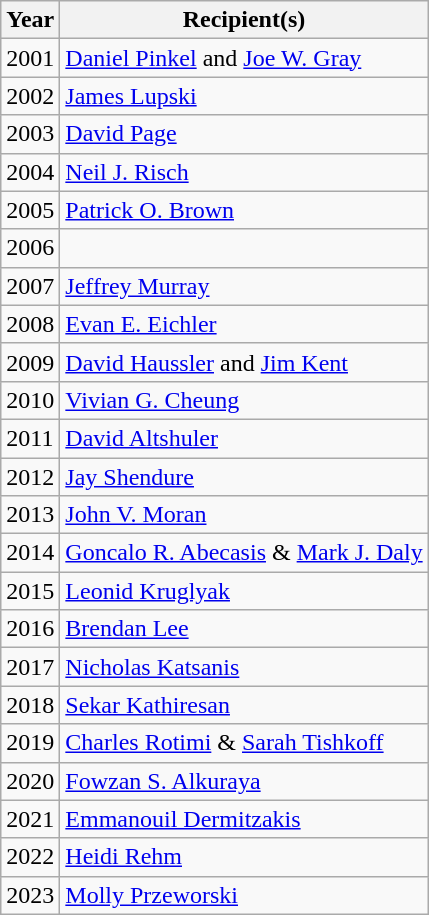<table class="wikitable">
<tr>
<th>Year</th>
<th>Recipient(s)</th>
</tr>
<tr>
<td>2001</td>
<td><a href='#'>Daniel Pinkel</a> and <a href='#'>Joe W. Gray</a></td>
</tr>
<tr>
<td>2002</td>
<td><a href='#'>James Lupski</a></td>
</tr>
<tr>
<td>2003</td>
<td><a href='#'>David Page</a></td>
</tr>
<tr>
<td>2004</td>
<td><a href='#'>Neil J. Risch</a></td>
</tr>
<tr>
<td>2005</td>
<td><a href='#'>Patrick O. Brown</a></td>
</tr>
<tr>
<td>2006</td>
<td></td>
</tr>
<tr>
<td>2007</td>
<td><a href='#'>Jeffrey Murray</a></td>
</tr>
<tr>
<td>2008</td>
<td><a href='#'>Evan E. Eichler</a></td>
</tr>
<tr>
<td>2009</td>
<td><a href='#'>David Haussler</a> and <a href='#'>Jim Kent</a></td>
</tr>
<tr>
<td>2010</td>
<td><a href='#'>Vivian G. Cheung</a></td>
</tr>
<tr>
<td>2011</td>
<td><a href='#'>David Altshuler</a></td>
</tr>
<tr>
<td>2012</td>
<td><a href='#'>Jay Shendure</a></td>
</tr>
<tr>
<td>2013</td>
<td><a href='#'>John V. Moran</a></td>
</tr>
<tr>
<td>2014</td>
<td><a href='#'>Goncalo R. Abecasis</a> & <a href='#'>Mark J. Daly</a></td>
</tr>
<tr>
<td>2015</td>
<td><a href='#'>Leonid Kruglyak</a></td>
</tr>
<tr>
<td>2016</td>
<td><a href='#'>Brendan Lee</a></td>
</tr>
<tr>
<td>2017</td>
<td><a href='#'>Nicholas Katsanis</a></td>
</tr>
<tr>
<td>2018</td>
<td><a href='#'>Sekar Kathiresan</a></td>
</tr>
<tr>
<td>2019</td>
<td><a href='#'>Charles Rotimi</a> & <a href='#'>Sarah Tishkoff</a></td>
</tr>
<tr>
<td>2020</td>
<td><a href='#'>Fowzan S. Alkuraya</a></td>
</tr>
<tr>
<td>2021</td>
<td><a href='#'>Emmanouil Dermitzakis</a></td>
</tr>
<tr>
<td>2022</td>
<td><a href='#'>Heidi Rehm</a></td>
</tr>
<tr>
<td>2023</td>
<td><a href='#'>Molly Przeworski</a></td>
</tr>
</table>
